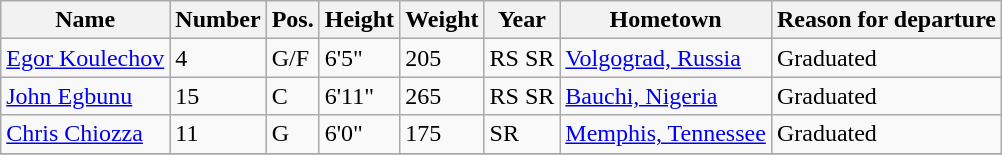<table class="wikitable sortable" border="1">
<tr>
<th>Name</th>
<th>Number</th>
<th>Pos.</th>
<th>Height</th>
<th>Weight</th>
<th>Year</th>
<th>Hometown</th>
<th class="unsortable">Reason for departure</th>
</tr>
<tr>
<td><a href='#'>Egor Koulechov</a></td>
<td>4</td>
<td>G/F</td>
<td>6'5"</td>
<td>205</td>
<td>RS SR</td>
<td><a href='#'>Volgograd, Russia</a></td>
<td>Graduated</td>
</tr>
<tr>
<td><a href='#'>John Egbunu</a></td>
<td>15</td>
<td>C</td>
<td>6'11"</td>
<td>265</td>
<td>RS SR</td>
<td><a href='#'>Bauchi, Nigeria</a></td>
<td>Graduated</td>
</tr>
<tr>
<td><a href='#'>Chris Chiozza</a></td>
<td>11</td>
<td>G</td>
<td>6'0"</td>
<td>175</td>
<td>SR</td>
<td><a href='#'>Memphis, Tennessee</a></td>
<td>Graduated</td>
</tr>
<tr>
</tr>
</table>
